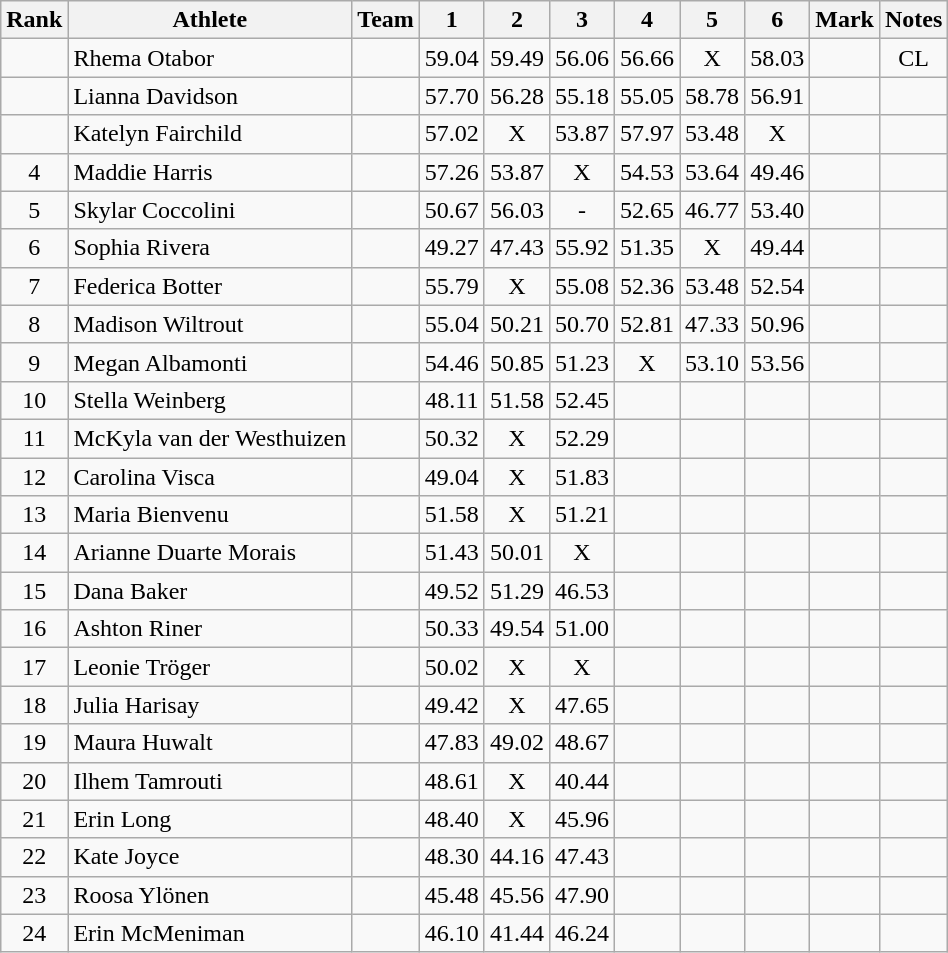<table class="wikitable sortable" style="text-align:center">
<tr>
<th>Rank</th>
<th>Athlete</th>
<th>Team</th>
<th>1</th>
<th>2</th>
<th>3</th>
<th>4</th>
<th>5</th>
<th>6</th>
<th>Mark</th>
<th>Notes</th>
</tr>
<tr>
<td></td>
<td align=left> Rhema Otabor</td>
<td></td>
<td>59.04</td>
<td>59.49</td>
<td>56.06</td>
<td>56.66</td>
<td>X</td>
<td>58.03</td>
<td></td>
<td>CL</td>
</tr>
<tr>
<td></td>
<td align=left> Lianna Davidson</td>
<td></td>
<td>57.70</td>
<td>56.28</td>
<td>55.18</td>
<td>55.05</td>
<td>58.78</td>
<td>56.91</td>
<td></td>
<td></td>
</tr>
<tr>
<td></td>
<td align=left> Katelyn Fairchild</td>
<td></td>
<td>57.02</td>
<td>X</td>
<td>53.87</td>
<td>57.97</td>
<td>53.48</td>
<td>X</td>
<td></td>
<td></td>
</tr>
<tr>
<td>4</td>
<td align=left> Maddie Harris</td>
<td></td>
<td>57.26</td>
<td>53.87</td>
<td>X</td>
<td>54.53</td>
<td>53.64</td>
<td>49.46</td>
<td></td>
<td></td>
</tr>
<tr>
<td>5</td>
<td align=left> Skylar Coccolini</td>
<td></td>
<td>50.67</td>
<td>56.03</td>
<td>-</td>
<td>52.65</td>
<td>46.77</td>
<td>53.40</td>
<td></td>
<td></td>
</tr>
<tr>
<td>6</td>
<td align=left> Sophia Rivera</td>
<td></td>
<td>49.27</td>
<td>47.43</td>
<td>55.92</td>
<td>51.35</td>
<td>X</td>
<td>49.44</td>
<td></td>
<td></td>
</tr>
<tr>
<td>7</td>
<td align=left> Federica Botter</td>
<td></td>
<td>55.79</td>
<td>X</td>
<td>55.08</td>
<td>52.36</td>
<td>53.48</td>
<td>52.54</td>
<td></td>
<td></td>
</tr>
<tr>
<td>8</td>
<td align=left> Madison Wiltrout</td>
<td></td>
<td>55.04</td>
<td>50.21</td>
<td>50.70</td>
<td>52.81</td>
<td>47.33</td>
<td>50.96</td>
<td></td>
<td></td>
</tr>
<tr>
<td>9</td>
<td align=left> Megan Albamonti</td>
<td></td>
<td>54.46</td>
<td>50.85</td>
<td>51.23</td>
<td>X</td>
<td>53.10</td>
<td>53.56</td>
<td></td>
<td></td>
</tr>
<tr>
<td>10</td>
<td align=left> Stella Weinberg</td>
<td></td>
<td>48.11</td>
<td>51.58</td>
<td>52.45</td>
<td></td>
<td></td>
<td></td>
<td></td>
<td></td>
</tr>
<tr>
<td>11</td>
<td align=left> McKyla van der Westhuizen</td>
<td></td>
<td>50.32</td>
<td>X</td>
<td>52.29</td>
<td></td>
<td></td>
<td></td>
<td></td>
<td></td>
</tr>
<tr>
<td>12</td>
<td align=left> Carolina Visca</td>
<td></td>
<td>49.04</td>
<td>X</td>
<td>51.83</td>
<td></td>
<td></td>
<td></td>
<td></td>
<td></td>
</tr>
<tr>
<td>13</td>
<td align=left> Maria Bienvenu</td>
<td></td>
<td>51.58</td>
<td>X</td>
<td>51.21</td>
<td></td>
<td></td>
<td></td>
<td></td>
<td></td>
</tr>
<tr>
<td>14</td>
<td align=left> Arianne Duarte Morais</td>
<td></td>
<td>51.43</td>
<td>50.01</td>
<td>X</td>
<td></td>
<td></td>
<td></td>
<td></td>
<td></td>
</tr>
<tr>
<td>15</td>
<td align=left> Dana Baker</td>
<td></td>
<td>49.52</td>
<td>51.29</td>
<td>46.53</td>
<td></td>
<td></td>
<td></td>
<td></td>
<td></td>
</tr>
<tr>
<td>16</td>
<td align=left> Ashton Riner</td>
<td></td>
<td>50.33</td>
<td>49.54</td>
<td>51.00</td>
<td></td>
<td></td>
<td></td>
<td></td>
<td></td>
</tr>
<tr>
<td>17</td>
<td align=left> Leonie Tröger</td>
<td></td>
<td>50.02</td>
<td>X</td>
<td>X</td>
<td></td>
<td></td>
<td></td>
<td></td>
<td></td>
</tr>
<tr>
<td>18</td>
<td align=left> Julia Harisay</td>
<td></td>
<td>49.42</td>
<td>X</td>
<td>47.65</td>
<td></td>
<td></td>
<td></td>
<td></td>
<td></td>
</tr>
<tr>
<td>19</td>
<td align=left> Maura Huwalt</td>
<td></td>
<td>47.83</td>
<td>49.02</td>
<td>48.67</td>
<td></td>
<td></td>
<td></td>
<td></td>
<td></td>
</tr>
<tr>
<td>20</td>
<td align=left> Ilhem Tamrouti</td>
<td></td>
<td>48.61</td>
<td>X</td>
<td>40.44</td>
<td></td>
<td></td>
<td></td>
<td></td>
<td></td>
</tr>
<tr>
<td>21</td>
<td align=left> Erin Long</td>
<td></td>
<td>48.40</td>
<td>X</td>
<td>45.96</td>
<td></td>
<td></td>
<td></td>
<td></td>
<td></td>
</tr>
<tr>
<td>22</td>
<td align=left> Kate Joyce</td>
<td></td>
<td>48.30</td>
<td>44.16</td>
<td>47.43</td>
<td></td>
<td></td>
<td></td>
<td></td>
<td></td>
</tr>
<tr>
<td>23</td>
<td align=left> Roosa Ylönen</td>
<td></td>
<td>45.48</td>
<td>45.56</td>
<td>47.90</td>
<td></td>
<td></td>
<td></td>
<td></td>
<td></td>
</tr>
<tr>
<td>24</td>
<td align=left> Erin McMeniman</td>
<td></td>
<td>46.10</td>
<td>41.44</td>
<td>46.24</td>
<td></td>
<td></td>
<td></td>
<td></td>
<td></td>
</tr>
</table>
